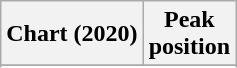<table class="wikitable sortable plainrowheaders" style="text-align:center">
<tr>
<th scope="col">Chart (2020)</th>
<th scope="col">Peak<br>position</th>
</tr>
<tr>
</tr>
<tr>
</tr>
</table>
